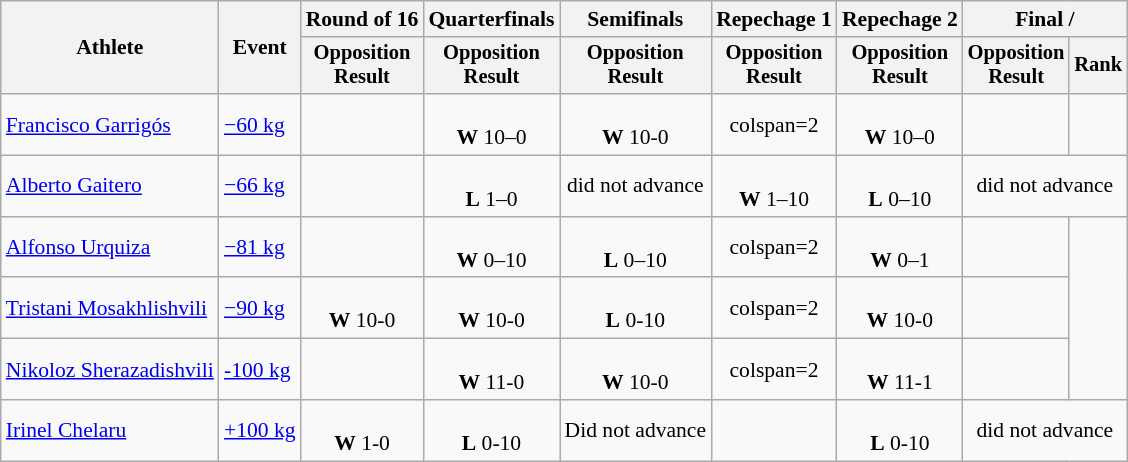<table class="wikitable" style="font-size:90%">
<tr>
<th rowspan="2">Athlete</th>
<th rowspan="2">Event</th>
<th>Round of 16</th>
<th>Quarterfinals</th>
<th>Semifinals</th>
<th>Repechage 1</th>
<th>Repechage 2</th>
<th colspan=2>Final / </th>
</tr>
<tr style="font-size:95%">
<th>Opposition<br>Result</th>
<th>Opposition<br>Result</th>
<th>Opposition<br>Result</th>
<th>Opposition<br>Result</th>
<th>Opposition<br>Result</th>
<th>Opposition<br>Result</th>
<th>Rank</th>
</tr>
<tr align=center>
<td align=left><a href='#'>Francisco Garrigós</a></td>
<td align=left><a href='#'>−60 kg</a></td>
<td></td>
<td><br><strong>W</strong> 10–0</td>
<td><br><strong>W</strong> 10-0</td>
<td>colspan=2 </td>
<td><br><strong>W</strong> 10–0</td>
<td></td>
</tr>
<tr align=center>
<td align=left><a href='#'>Alberto Gaitero</a></td>
<td align=left><a href='#'>−66 kg</a></td>
<td></td>
<td><br><strong>L</strong> 1–0</td>
<td>did not advance</td>
<td><br><strong>W</strong> 1–10</td>
<td><br><strong>L</strong> 0–10</td>
<td colspan=2>did not advance</td>
</tr>
<tr align=center>
<td align=left><a href='#'>Alfonso Urquiza</a></td>
<td align=left><a href='#'>−81 kg</a></td>
<td></td>
<td><br><strong>W</strong> 0–10</td>
<td><br><strong>L</strong> 0–10</td>
<td>colspan=2 </td>
<td><br><strong>W</strong> 0–1</td>
<td></td>
</tr>
<tr align=center>
<td align=left><a href='#'>Tristani Mosakhlishvili</a></td>
<td align=left><a href='#'>−90 kg</a></td>
<td><br><strong>W</strong> 10-0</td>
<td><br><strong>W</strong> 10-0</td>
<td><br><strong>L</strong> 0-10</td>
<td>colspan=2 </td>
<td><br><strong>W</strong> 10-0</td>
<td></td>
</tr>
<tr align=center>
<td align=left><a href='#'>Nikoloz Sherazadishvili</a></td>
<td align=left><a href='#'>-100 kg</a></td>
<td></td>
<td><br><strong>W</strong> 11-0</td>
<td><br><strong>W</strong> 10-0</td>
<td>colspan=2 </td>
<td><br><strong>W</strong> 11-1</td>
<td></td>
</tr>
<tr align=center>
<td align=left><a href='#'>Irinel Chelaru</a></td>
<td align=left><a href='#'>+100 kg</a></td>
<td><br><strong>W</strong> 1-0</td>
<td><br><strong>L</strong> 0-10</td>
<td>Did not advance</td>
<td></td>
<td><br><strong>L</strong> 0-10</td>
<td colspan=2>did not advance</td>
</tr>
</table>
